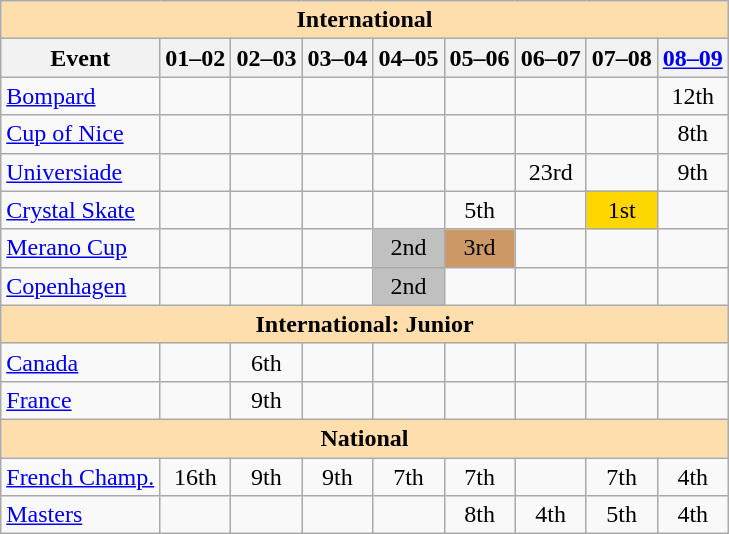<table class="wikitable" style="text-align:center">
<tr>
<th style="background-color: #ffdead; " colspan=9 align=center><strong>International</strong></th>
</tr>
<tr>
<th>Event</th>
<th>01–02</th>
<th>02–03</th>
<th>03–04</th>
<th>04–05</th>
<th>05–06</th>
<th>06–07</th>
<th>07–08</th>
<th><a href='#'>08–09</a></th>
</tr>
<tr>
<td align=left> <a href='#'>Bompard</a></td>
<td></td>
<td></td>
<td></td>
<td></td>
<td></td>
<td></td>
<td></td>
<td>12th</td>
</tr>
<tr>
<td align=left><a href='#'>Cup of Nice</a></td>
<td></td>
<td></td>
<td></td>
<td></td>
<td></td>
<td></td>
<td></td>
<td>8th</td>
</tr>
<tr>
<td align=left><a href='#'>Universiade</a></td>
<td></td>
<td></td>
<td></td>
<td></td>
<td></td>
<td>23rd</td>
<td></td>
<td>9th</td>
</tr>
<tr>
<td align=left><a href='#'>Crystal Skate</a></td>
<td></td>
<td></td>
<td></td>
<td></td>
<td>5th</td>
<td></td>
<td bgcolor=gold>1st</td>
<td></td>
</tr>
<tr>
<td align=left><a href='#'>Merano Cup</a></td>
<td></td>
<td></td>
<td></td>
<td bgcolor=silver>2nd</td>
<td bgcolor=cc9966>3rd</td>
<td></td>
<td></td>
<td></td>
</tr>
<tr>
<td align=left><a href='#'>Copenhagen</a></td>
<td></td>
<td></td>
<td></td>
<td bgcolor=silver>2nd</td>
<td></td>
<td></td>
<td></td>
<td></td>
</tr>
<tr>
<th style="background-color: #ffdead; " colspan=9 align=center><strong>International: Junior</strong></th>
</tr>
<tr>
<td align=left> <a href='#'>Canada</a></td>
<td></td>
<td>6th</td>
<td></td>
<td></td>
<td></td>
<td></td>
<td></td>
<td></td>
</tr>
<tr>
<td align=left> <a href='#'>France</a></td>
<td></td>
<td>9th</td>
<td></td>
<td></td>
<td></td>
<td></td>
<td></td>
<td></td>
</tr>
<tr>
<th style="background-color: #ffdead; " colspan=9 align=center><strong>National</strong></th>
</tr>
<tr>
<td align=left><a href='#'>French Champ.</a></td>
<td>16th</td>
<td>9th</td>
<td>9th</td>
<td>7th</td>
<td>7th</td>
<td></td>
<td>7th</td>
<td>4th</td>
</tr>
<tr>
<td align=left><a href='#'>Masters</a></td>
<td></td>
<td></td>
<td></td>
<td></td>
<td>8th</td>
<td>4th</td>
<td>5th</td>
<td>4th</td>
</tr>
</table>
